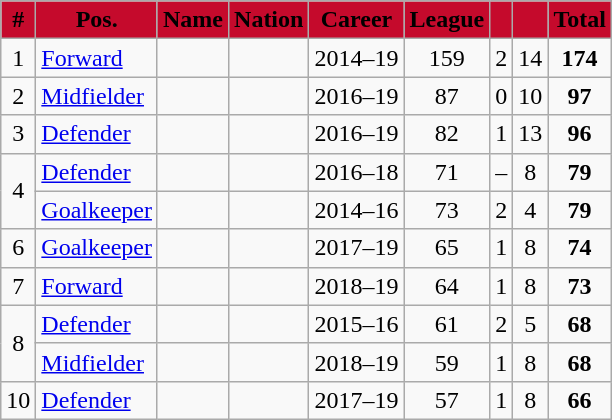<table class="wikitable sortable" style="text-align:center;">
<tr>
<th style="background:#C50A2C; color:#000000;" scope="col">#</th>
<th style="background:#C50A2C; color:#000000;" scope="col">Pos.</th>
<th style="background:#C50A2C; color:#000000;" scope="col">Name</th>
<th style="background:#C50A2C; color:#000000;" scope="col">Nation</th>
<th style="background:#C50A2C; color:#000000;" scope="col">Career</th>
<th style="background:#C50A2C; color:#000000;" scope="col">League</th>
<th style="background:#C50A2C; color:#000000;" scope="col"></th>
<th style="background:#C50A2C; color:#000000;" scope="col"></th>
<th style="background:#C50A2C; color:#000000;" scope="col">Total</th>
</tr>
<tr>
<td rowspan="1">1</td>
<td align="left"><a href='#'>Forward</a></td>
<td align="left"></td>
<td align="left"></td>
<td align="left">2014–19</td>
<td>159</td>
<td>2</td>
<td>14</td>
<td><strong>174</strong></td>
</tr>
<tr>
<td rowspan="1">2</td>
<td align="left"><a href='#'>Midfielder</a></td>
<td align="left"></td>
<td align="left"></td>
<td align="left">2016–19</td>
<td>87</td>
<td>0</td>
<td>10</td>
<td><strong>97</strong></td>
</tr>
<tr>
<td rowspan="1">3</td>
<td align="left"><a href='#'>Defender</a></td>
<td align="left"></td>
<td align="left"></td>
<td align="left">2016–19</td>
<td>82</td>
<td>1</td>
<td>13</td>
<td><strong>96</strong></td>
</tr>
<tr>
<td rowspan="2">4</td>
<td align="left"><a href='#'>Defender</a></td>
<td align="left"></td>
<td align="left"></td>
<td align="left">2016–18</td>
<td>71</td>
<td>–</td>
<td>8</td>
<td><strong>79</strong></td>
</tr>
<tr>
<td align="left"><a href='#'>Goalkeeper</a></td>
<td align="left"></td>
<td align="left"></td>
<td align="left">2014–16</td>
<td>73</td>
<td>2</td>
<td>4</td>
<td><strong>79</strong></td>
</tr>
<tr>
<td rowspan="1">6</td>
<td align="left"><a href='#'>Goalkeeper</a></td>
<td align="left"></td>
<td align="left"></td>
<td align="left">2017–19</td>
<td>65</td>
<td>1</td>
<td>8</td>
<td><strong>74</strong></td>
</tr>
<tr>
<td rowspan="1">7</td>
<td align="left"><a href='#'>Forward</a></td>
<td align="left"></td>
<td align="left"></td>
<td align="left">2018–19</td>
<td>64</td>
<td>1</td>
<td>8</td>
<td><strong>73</strong></td>
</tr>
<tr>
<td rowspan="2">8</td>
<td align="left"><a href='#'>Defender</a></td>
<td align="left"></td>
<td align="left"></td>
<td align="left">2015–16</td>
<td>61</td>
<td>2</td>
<td>5</td>
<td><strong>68</strong></td>
</tr>
<tr>
<td align="left"><a href='#'>Midfielder</a></td>
<td align="left"></td>
<td align="left"></td>
<td align="left">2018–19</td>
<td>59</td>
<td>1</td>
<td>8</td>
<td><strong>68</strong></td>
</tr>
<tr>
<td rowspan="1">10</td>
<td align="left"><a href='#'>Defender</a></td>
<td align="left"></td>
<td align="left"></td>
<td align="left">2017–19</td>
<td>57</td>
<td>1</td>
<td>8</td>
<td><strong>66</strong></td>
</tr>
</table>
